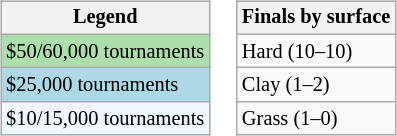<table>
<tr valign=top>
<td><br><table class=wikitable style="font-size:85%">
<tr>
<th>Legend</th>
</tr>
<tr style="background:#addfad;">
<td>$50/60,000 tournaments</td>
</tr>
<tr style="background:lightblue;">
<td>$25,000 tournaments</td>
</tr>
<tr style="background:#f0f8ff;">
<td>$10/15,000 tournaments</td>
</tr>
</table>
</td>
<td><br><table class=wikitable style="font-size:85%">
<tr>
<th>Finals by surface</th>
</tr>
<tr>
<td>Hard (10–10)</td>
</tr>
<tr>
<td>Clay (1–2)</td>
</tr>
<tr>
<td>Grass (1–0)</td>
</tr>
</table>
</td>
</tr>
</table>
